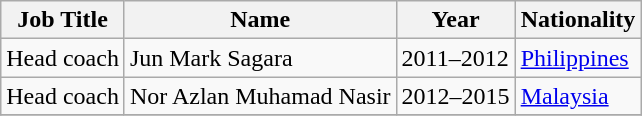<table class="wikitable">
<tr>
<th>Job Title</th>
<th>Name</th>
<th>Year</th>
<th>Nationality</th>
</tr>
<tr>
<td>Head coach</td>
<td>Jun Mark Sagara</td>
<td>2011–2012</td>
<td><a href='#'>Philippines</a></td>
</tr>
<tr>
<td>Head coach</td>
<td>Nor Azlan Muhamad Nasir</td>
<td>2012–2015</td>
<td><a href='#'>Malaysia</a></td>
</tr>
<tr>
</tr>
</table>
